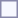<table style="border:1px solid #8888aa; background-color:#f7f8ff; padding:5px; font-size:95%; margin: 0px 12px 12px 0px;">
</table>
